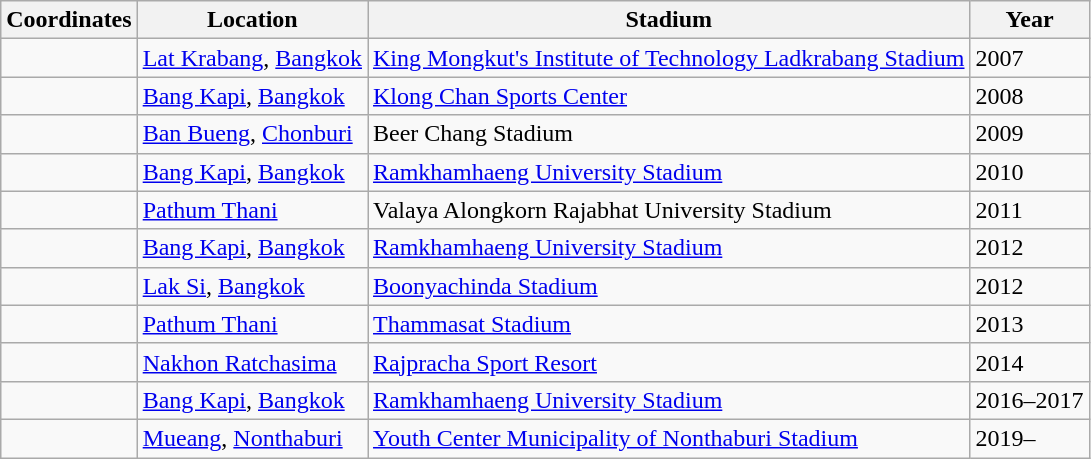<table class="wikitable sortable">
<tr>
<th>Coordinates</th>
<th>Location</th>
<th>Stadium</th>
<th>Year</th>
</tr>
<tr>
<td></td>
<td><a href='#'>Lat Krabang</a>, <a href='#'>Bangkok</a></td>
<td><a href='#'>King Mongkut's Institute of Technology Ladkrabang Stadium</a></td>
<td>2007</td>
</tr>
<tr>
<td></td>
<td><a href='#'>Bang Kapi</a>, <a href='#'>Bangkok</a></td>
<td><a href='#'>Klong Chan Sports Center</a></td>
<td>2008</td>
</tr>
<tr>
<td></td>
<td><a href='#'>Ban Bueng</a>, <a href='#'>Chonburi</a></td>
<td>Beer Chang Stadium</td>
<td>2009</td>
</tr>
<tr>
<td></td>
<td><a href='#'>Bang Kapi</a>, <a href='#'>Bangkok</a></td>
<td><a href='#'>Ramkhamhaeng University Stadium</a></td>
<td>2010</td>
</tr>
<tr>
<td></td>
<td><a href='#'>Pathum Thani</a></td>
<td>Valaya Alongkorn Rajabhat University Stadium</td>
<td>2011</td>
</tr>
<tr>
<td></td>
<td><a href='#'>Bang Kapi</a>, <a href='#'>Bangkok</a></td>
<td><a href='#'>Ramkhamhaeng University Stadium</a></td>
<td>2012</td>
</tr>
<tr>
<td></td>
<td><a href='#'>Lak Si</a>, <a href='#'>Bangkok</a></td>
<td><a href='#'>Boonyachinda Stadium</a></td>
<td>2012</td>
</tr>
<tr>
<td></td>
<td><a href='#'>Pathum Thani</a></td>
<td><a href='#'>Thammasat Stadium</a></td>
<td>2013</td>
</tr>
<tr>
<td></td>
<td><a href='#'>Nakhon Ratchasima</a></td>
<td><a href='#'>Rajpracha Sport Resort</a></td>
<td>2014</td>
</tr>
<tr>
<td></td>
<td><a href='#'>Bang Kapi</a>, <a href='#'>Bangkok</a></td>
<td><a href='#'>Ramkhamhaeng University Stadium</a></td>
<td>2016–2017</td>
</tr>
<tr>
<td></td>
<td><a href='#'>Mueang</a>, <a href='#'>Nonthaburi</a></td>
<td><a href='#'>Youth Center Municipality of Nonthaburi Stadium</a></td>
<td>2019–</td>
</tr>
</table>
